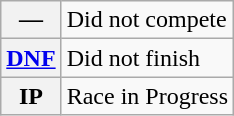<table class="wikitable">
<tr>
<th scope="row">—</th>
<td>Did not compete</td>
</tr>
<tr>
<th scope="row"><a href='#'>DNF</a></th>
<td>Did not finish</td>
</tr>
<tr>
<th scope="row">IP</th>
<td>Race in Progress</td>
</tr>
</table>
